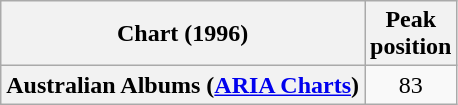<table class="wikitable sortable plainrowheaders" style="text-align:center">
<tr>
<th scope="col">Chart (1996)</th>
<th scope="col">Peak<br>position</th>
</tr>
<tr>
<th scope="row">Australian Albums (<a href='#'>ARIA Charts</a>)</th>
<td>83</td>
</tr>
</table>
